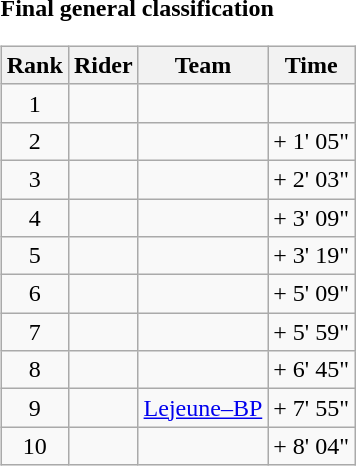<table>
<tr>
<td><strong>Final general classification</strong><br><table class="wikitable">
<tr>
<th scope="col">Rank</th>
<th scope="col">Rider</th>
<th scope="col">Team</th>
<th scope="col">Time</th>
</tr>
<tr>
<td style="text-align:center;">1</td>
<td></td>
<td></td>
<td style="text-align:right;"></td>
</tr>
<tr>
<td style="text-align:center;">2</td>
<td></td>
<td></td>
<td style="text-align:right;">+ 1' 05"</td>
</tr>
<tr>
<td style="text-align:center;">3</td>
<td></td>
<td></td>
<td style="text-align:right;">+ 2' 03"</td>
</tr>
<tr>
<td style="text-align:center;">4</td>
<td></td>
<td></td>
<td style="text-align:right;">+ 3' 09"</td>
</tr>
<tr>
<td style="text-align:center;">5</td>
<td></td>
<td></td>
<td style="text-align:right;">+ 3' 19"</td>
</tr>
<tr>
<td style="text-align:center;">6</td>
<td></td>
<td></td>
<td style="text-align:right;">+ 5' 09"</td>
</tr>
<tr>
<td style="text-align:center;">7</td>
<td></td>
<td></td>
<td style="text-align:right;">+ 5' 59"</td>
</tr>
<tr>
<td style="text-align:center;">8</td>
<td></td>
<td></td>
<td style="text-align:right;">+ 6' 45"</td>
</tr>
<tr>
<td style="text-align:center;">9</td>
<td></td>
<td><a href='#'>Lejeune–BP</a></td>
<td style="text-align:right;">+ 7' 55"</td>
</tr>
<tr>
<td style="text-align:center;">10</td>
<td></td>
<td></td>
<td style="text-align:right;">+ 8' 04"</td>
</tr>
</table>
</td>
</tr>
</table>
